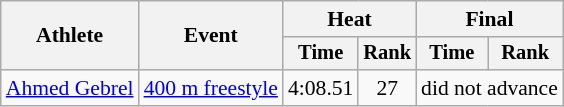<table class=wikitable style="font-size:90%">
<tr>
<th rowspan="2">Athlete</th>
<th rowspan="2">Event</th>
<th colspan="2">Heat</th>
<th colspan="2">Final</th>
</tr>
<tr style="font-size:95%">
<th>Time</th>
<th>Rank</th>
<th>Time</th>
<th>Rank</th>
</tr>
<tr align=center>
<td align=left><a href='#'>Ahmed Gebrel</a></td>
<td align=left><a href='#'>400 m freestyle</a></td>
<td>4:08.51</td>
<td>27</td>
<td colspan=2>did not advance</td>
</tr>
</table>
